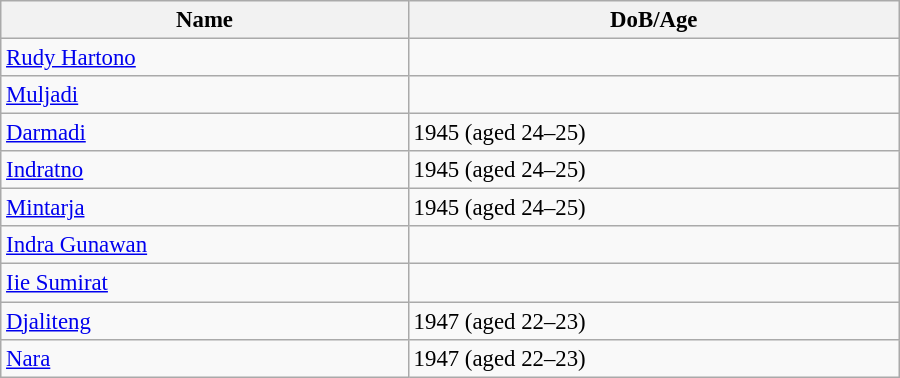<table class="wikitable" style="width:600px; font-size:95%;">
<tr>
<th align="left">Name</th>
<th align="left">DoB/Age</th>
</tr>
<tr>
<td align="left"><a href='#'>Rudy Hartono</a></td>
<td align="left"></td>
</tr>
<tr>
<td align="left"><a href='#'>Muljadi</a></td>
<td align="left"></td>
</tr>
<tr>
<td align="left"><a href='#'>Darmadi</a></td>
<td align="left">1945 (aged 24–25)</td>
</tr>
<tr>
<td align="left"><a href='#'>Indratno</a></td>
<td align="left">1945 (aged 24–25)</td>
</tr>
<tr>
<td align="left"><a href='#'>Mintarja</a></td>
<td align="left">1945 (aged 24–25)</td>
</tr>
<tr>
<td align="left"><a href='#'>Indra Gunawan</a></td>
<td align="left"></td>
</tr>
<tr>
<td align="left"><a href='#'>Iie Sumirat</a></td>
<td align="left"></td>
</tr>
<tr>
<td align="left"><a href='#'>Djaliteng</a></td>
<td align="left">1947 (aged 22–23)</td>
</tr>
<tr>
<td align="left"><a href='#'>Nara</a></td>
<td align="left">1947 (aged 22–23)</td>
</tr>
</table>
